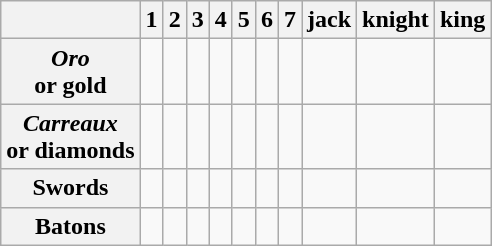<table class=wikitable>
<tr>
<th></th>
<th>1</th>
<th>2</th>
<th>3</th>
<th>4</th>
<th>5</th>
<th>6</th>
<th>7</th>
<th>jack </th>
<th>knight </th>
<th>king</th>
</tr>
<tr>
<th><em>Oro</em><br>or gold </th>
<td></td>
<td></td>
<td></td>
<td></td>
<td></td>
<td></td>
<td></td>
<td></td>
<td></td>
<td></td>
</tr>
<tr>
<th><em>Carreaux</em><br>or diamonds </th>
<td></td>
<td></td>
<td></td>
<td></td>
<td></td>
<td></td>
<td></td>
<td></td>
<td></td>
<td></td>
</tr>
<tr>
<th>Swords </th>
<td></td>
<td></td>
<td></td>
<td></td>
<td></td>
<td></td>
<td></td>
<td></td>
<td></td>
<td></td>
</tr>
<tr>
<th>Batons </th>
<td></td>
<td></td>
<td></td>
<td></td>
<td></td>
<td></td>
<td></td>
<td></td>
<td></td>
<td></td>
</tr>
</table>
